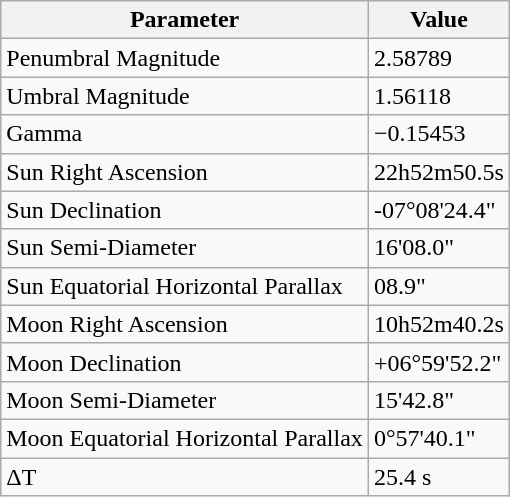<table class="wikitable" align="left" style="margin:0 1em 0.5em 0">
<tr>
<th>Parameter</th>
<th>Value</th>
</tr>
<tr>
<td>Penumbral Magnitude</td>
<td>2.58789</td>
</tr>
<tr>
<td>Umbral Magnitude</td>
<td>1.56118</td>
</tr>
<tr>
<td>Gamma</td>
<td>−0.15453</td>
</tr>
<tr>
<td>Sun Right Ascension</td>
<td>22h52m50.5s</td>
</tr>
<tr>
<td>Sun Declination</td>
<td>-07°08'24.4"</td>
</tr>
<tr>
<td>Sun Semi-Diameter</td>
<td>16'08.0"</td>
</tr>
<tr>
<td>Sun Equatorial Horizontal Parallax</td>
<td>08.9"</td>
</tr>
<tr>
<td>Moon Right Ascension</td>
<td>10h52m40.2s</td>
</tr>
<tr>
<td>Moon Declination</td>
<td>+06°59'52.2"</td>
</tr>
<tr>
<td>Moon Semi-Diameter</td>
<td>15'42.8"</td>
</tr>
<tr>
<td>Moon Equatorial Horizontal Parallax</td>
<td>0°57'40.1"</td>
</tr>
<tr>
<td>ΔT</td>
<td>25.4 s</td>
</tr>
</table>
